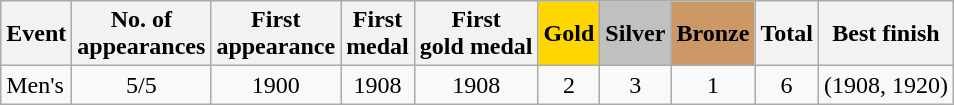<table class="wikitable sortable" style="text-align:center">
<tr>
<th>Event</th>
<th>No. of<br>appearances</th>
<th>First<br>appearance</th>
<th>First<br>medal</th>
<th>First<br>gold medal</th>
<th style="background-color:gold;">Gold</th>
<th style="background-color:silver;">Silver</th>
<th style="background-color:#c96;">Bronze</th>
<th>Total</th>
<th>Best finish</th>
</tr>
<tr>
<td style="text-align:left">Men's</td>
<td>5/5</td>
<td>1900</td>
<td>1908</td>
<td>1908</td>
<td>2</td>
<td>3</td>
<td>1</td>
<td>6</td>
<td> (1908, 1920)</td>
</tr>
</table>
